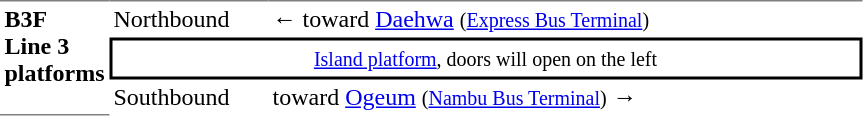<table table border=0 cellspacing=0 cellpadding=3>
<tr>
<td style="border-top:solid 1px gray;border-bottom:solid 1px gray;" width=50 rowspan=10 valign=top><strong>B3F<br>Line 3 platforms</strong></td>
<td style="border-bottom:solid 0px gray;border-top:solid 1px gray;" width=100>Northbound</td>
<td style="border-bottom:solid 0px gray;border-top:solid 1px gray;" width=390>←  toward <a href='#'>Daehwa</a> <small>(<a href='#'>Express Bus Terminal</a>)</small></td>
</tr>
<tr>
<td style="border-top:solid 2px black;border-right:solid 2px black;border-left:solid 2px black;border-bottom:solid 2px black;text-align:center;" colspan=2><small><a href='#'>Island platform</a>, doors will open on the left</small></td>
</tr>
<tr>
<td>Southbound</td>
<td>  toward <a href='#'>Ogeum</a> <small>(<a href='#'>Nambu Bus Terminal</a>)</small> →</td>
</tr>
</table>
